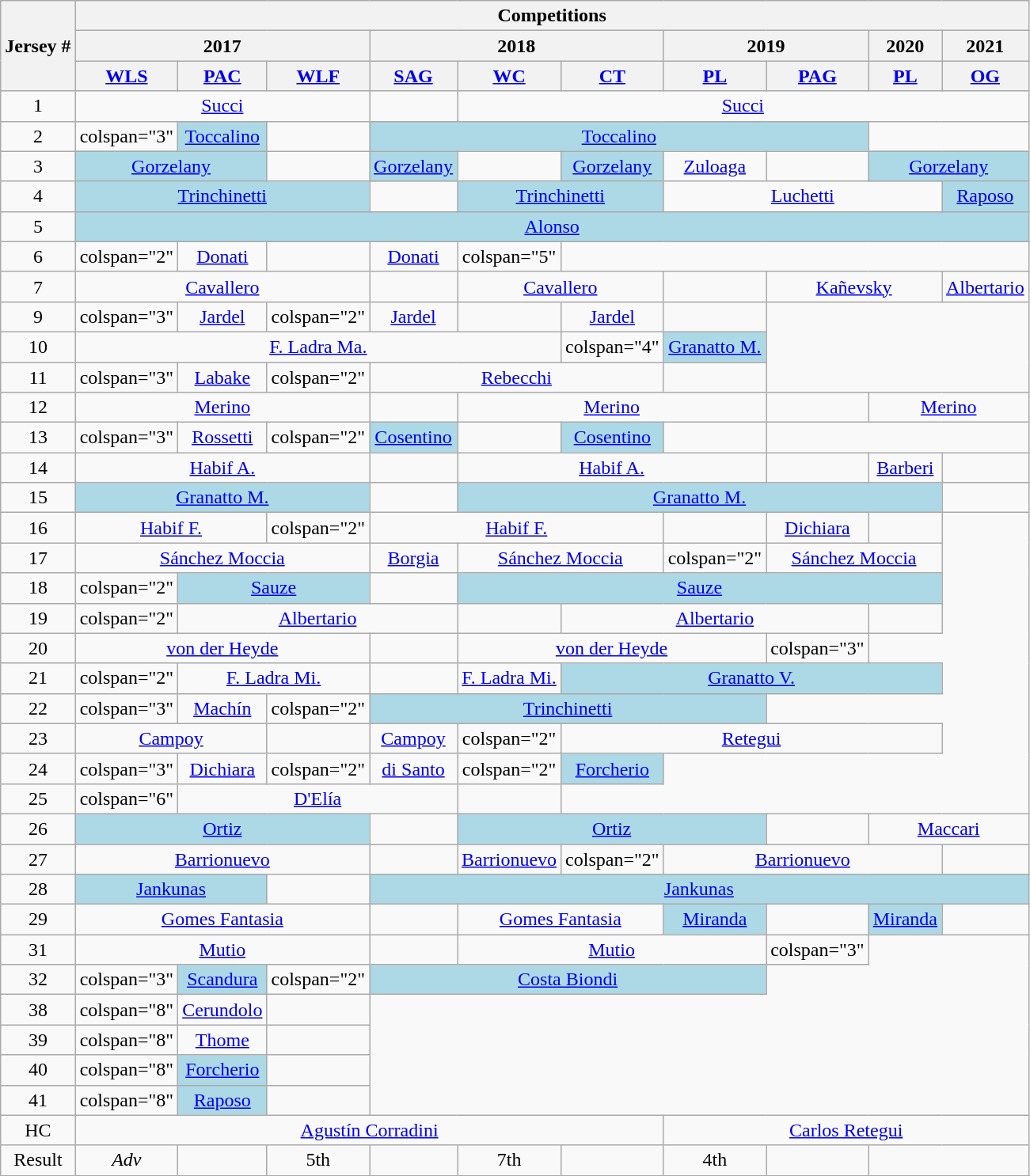<table class="wikitable" style="text-align:center">
<tr>
<th rowspan="3">Jersey #</th>
<th colspan="10">Competitions</th>
</tr>
<tr>
<th colspan="3">2017</th>
<th colspan="3">2018</th>
<th colspan="2">2019</th>
<th>2020</th>
<th>2021</th>
</tr>
<tr>
<th><a href='#'>WLS</a></th>
<th><a href='#'>PAC</a></th>
<th><a href='#'>WLF</a></th>
<th><a href='#'>SAG</a></th>
<th><a href='#'>WC</a></th>
<th><a href='#'>CT</a></th>
<th><a href='#'>PL</a></th>
<th><a href='#'>PAG</a></th>
<th><a href='#'>PL</a></th>
<th><a href='#'>OG</a></th>
</tr>
<tr>
<td>1</td>
<td colspan="3"><a href='#'>Succi</a></td>
<td></td>
<td colspan="6"><a href='#'>Succi</a></td>
</tr>
<tr>
<td>2</td>
<td>colspan="3"</td>
<td bgcolor="lightblue"><a href='#'>Toccalino</a></td>
<td></td>
<td colspan="5"bgcolor="lightblue"><a href='#'>Toccalino</a></td>
</tr>
<tr>
<td>3</td>
<td colspan="2"bgcolor="lightblue"><a href='#'>Gorzelany</a></td>
<td></td>
<td bgcolor="lightblue"><a href='#'>Gorzelany</a></td>
<td></td>
<td bgcolor="lightblue"><a href='#'>Gorzelany</a></td>
<td><a href='#'>Zuloaga</a></td>
<td></td>
<td colspan="2"bgcolor="lightblue"><a href='#'>Gorzelany</a></td>
</tr>
<tr>
<td>4</td>
<td colspan="3"bgcolor="lightblue"><a href='#'>Trinchinetti</a></td>
<td></td>
<td colspan="2"bgcolor="lightblue"><a href='#'>Trinchinetti</a></td>
<td colspan="3"><a href='#'>Luchetti</a></td>
<td bgcolor="lightblue"><a href='#'>Raposo</a></td>
</tr>
<tr>
<td>5</td>
<td colspan="10"bgcolor="lightblue"><a href='#'>Alonso</a></td>
</tr>
<tr>
<td>6</td>
<td>colspan="2"</td>
<td><a href='#'>Donati</a></td>
<td></td>
<td><a href='#'>Donati</a></td>
<td>colspan="5"</td>
</tr>
<tr>
<td>7</td>
<td colspan="3"><a href='#'>Cavallero</a></td>
<td></td>
<td colspan="2"><a href='#'>Cavallero</a></td>
<td></td>
<td colspan="2"><a href='#'>Kañevsky</a></td>
<td><a href='#'>Albertario</a></td>
</tr>
<tr>
<td>9</td>
<td>colspan="3"</td>
<td><a href='#'>Jardel</a></td>
<td>colspan="2"</td>
<td><a href='#'>Jardel</a></td>
<td></td>
<td><a href='#'>Jardel</a></td>
<td></td>
</tr>
<tr>
<td>10</td>
<td colspan="5"><a href='#'>F. Ladra Ma.</a></td>
<td>colspan="4"</td>
<td bgcolor="lightblue"><a href='#'>Granatto M.</a></td>
</tr>
<tr>
<td>11</td>
<td>colspan="3"</td>
<td><a href='#'>Labake</a></td>
<td>colspan="2" </td>
<td colspan="3"><a href='#'>Rebecchi</a></td>
<td></td>
</tr>
<tr>
<td>12</td>
<td colspan="3"><a href='#'>Merino</a></td>
<td></td>
<td colspan="3"><a href='#'>Merino</a></td>
<td></td>
<td colspan="2"><a href='#'>Merino</a></td>
</tr>
<tr>
<td>13</td>
<td>colspan="3"</td>
<td><a href='#'>Rossetti</a></td>
<td>colspan="2"</td>
<td bgcolor="lightblue"><a href='#'>Cosentino</a></td>
<td></td>
<td bgcolor="lightblue"><a href='#'>Cosentino</a></td>
<td></td>
</tr>
<tr>
<td>14</td>
<td colspan="3"><a href='#'>Habif A.</a></td>
<td></td>
<td colspan="3"><a href='#'>Habif A.</a></td>
<td></td>
<td><a href='#'>Barberi</a></td>
<td></td>
</tr>
<tr>
<td>15</td>
<td colspan="3"bgcolor="lightblue"><a href='#'>Granatto M.</a></td>
<td></td>
<td colspan="5"bgcolor="lightblue"><a href='#'>Granatto M.</a></td>
<td></td>
</tr>
<tr>
<td>16</td>
<td colspan="2"><a href='#'>Habif F.</a></td>
<td>colspan="2" </td>
<td colspan="3"><a href='#'>Habif F.</a></td>
<td></td>
<td><a href='#'>Dichiara</a></td>
<td></td>
</tr>
<tr>
<td>17</td>
<td colspan="3"><a href='#'>Sánchez Moccia</a></td>
<td><a href='#'>Borgia</a></td>
<td colspan="2"><a href='#'>Sánchez Moccia</a></td>
<td>colspan="2"</td>
<td colspan="2"><a href='#'>Sánchez Moccia</a></td>
</tr>
<tr>
<td>18</td>
<td>colspan="2"</td>
<td colspan="2"bgcolor="lightblue"><a href='#'>Sauze</a></td>
<td></td>
<td colspan="5"bgcolor="lightblue"><a href='#'>Sauze</a></td>
</tr>
<tr>
<td>19</td>
<td>colspan="2"</td>
<td colspan="3"><a href='#'>Albertario</a></td>
<td></td>
<td colspan="3"><a href='#'>Albertario</a></td>
<td></td>
</tr>
<tr>
<td>20</td>
<td colspan="3"><a href='#'>von der Heyde</a></td>
<td></td>
<td colspan="3"><a href='#'>von der Heyde</a></td>
<td>colspan="3"</td>
</tr>
<tr>
<td>21</td>
<td>colspan="2"</td>
<td colspan="2"><a href='#'>F. Ladra Mi.</a></td>
<td></td>
<td><a href='#'>F. Ladra Mi.</a></td>
<td colspan="4"bgcolor="lightblue"><a href='#'>Granatto V.</a></td>
</tr>
<tr>
<td>22</td>
<td>colspan="3"</td>
<td><a href='#'>Machín</a></td>
<td>colspan="2"</td>
<td colspan="4"bgcolor="lightblue"><a href='#'>Trinchinetti</a></td>
</tr>
<tr>
<td>23</td>
<td colspan="2"><a href='#'>Campoy</a></td>
<td></td>
<td><a href='#'>Campoy</a></td>
<td>colspan="2"</td>
<td colspan="4"><a href='#'>Retegui</a></td>
</tr>
<tr>
<td>24</td>
<td>colspan="3"</td>
<td><a href='#'>Dichiara</a></td>
<td>colspan="2"</td>
<td><a href='#'>di Santo</a></td>
<td>colspan="2"</td>
<td bgcolor="lightblue"><a href='#'>Forcherio</a></td>
</tr>
<tr>
<td>25</td>
<td>colspan="6"</td>
<td colspan="3"><a href='#'>D'Elía</a></td>
<td></td>
</tr>
<tr>
<td>26</td>
<td colspan="3"bgcolor="lightblue"><a href='#'>Ortiz</a></td>
<td></td>
<td colspan="3"bgcolor="lightblue"><a href='#'>Ortiz</a></td>
<td></td>
<td colspan="2"><a href='#'>Maccari</a></td>
</tr>
<tr>
<td>27</td>
<td colspan="3"><a href='#'>Barrionuevo</a></td>
<td></td>
<td><a href='#'>Barrionuevo</a></td>
<td>colspan="2"</td>
<td colspan="3"><a href='#'>Barrionuevo</a></td>
</tr>
<tr>
<td>28</td>
<td colspan="2"bgcolor="lightblue"><a href='#'>Jankunas</a></td>
<td></td>
<td colspan="7"bgcolor="lightblue"><a href='#'>Jankunas</a></td>
</tr>
<tr>
<td>29</td>
<td colspan="3"><a href='#'>Gomes Fantasia</a></td>
<td></td>
<td colspan="2"><a href='#'>Gomes Fantasia</a></td>
<td bgcolor="lightblue"><a href='#'>Miranda</a></td>
<td></td>
<td bgcolor="lightblue"><a href='#'>Miranda</a></td>
<td></td>
</tr>
<tr>
<td>31</td>
<td colspan="3"><a href='#'>Mutio</a></td>
<td></td>
<td colspan="3"><a href='#'>Mutio</a></td>
<td>colspan="3"</td>
</tr>
<tr>
<td>32</td>
<td>colspan="3"</td>
<td bgcolor="lightblue"><a href='#'>Scandura</a></td>
<td>colspan="2"</td>
<td colspan="4"bgcolor="lightblue"><a href='#'>Costa Biondi</a></td>
</tr>
<tr>
<td>38</td>
<td>colspan="8"</td>
<td><a href='#'>Cerundolo</a></td>
<td></td>
</tr>
<tr>
<td>39</td>
<td>colspan="8"</td>
<td><a href='#'>Thome</a></td>
<td></td>
</tr>
<tr>
<td>40</td>
<td>colspan="8"</td>
<td bgcolor="lightblue"><a href='#'>Forcherio</a></td>
<td></td>
</tr>
<tr>
<td>41</td>
<td>colspan="8"</td>
<td bgcolor="lightblue"><a href='#'>Raposo</a></td>
<td></td>
</tr>
<tr>
<td>HC</td>
<td colspan="6"><a href='#'>Agustín Corradini</a></td>
<td colspan="4"><a href='#'>Carlos Retegui</a></td>
</tr>
<tr>
<td>Result</td>
<td><em>Adv</em></td>
<td></td>
<td>5th</td>
<td></td>
<td>7th</td>
<td></td>
<td>4th</td>
<td></td>
<td colspan="2"></td>
</tr>
<tr>
</tr>
</table>
